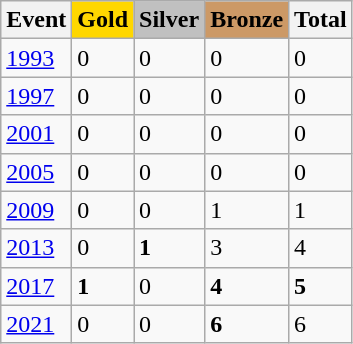<table class="wikitable">
<tr>
<th>Event</th>
<td style="background:gold; font-weight:bold;">Gold</td>
<td style="background:silver; font-weight:bold;">Silver</td>
<td style="background:#c96; font-weight:bold;">Bronze</td>
<th>Total</th>
</tr>
<tr>
<td><a href='#'>1993</a></td>
<td>0</td>
<td>0</td>
<td>0</td>
<td>0</td>
</tr>
<tr>
<td><a href='#'>1997</a></td>
<td>0</td>
<td>0</td>
<td>0</td>
<td>0</td>
</tr>
<tr>
<td><a href='#'>2001</a></td>
<td>0</td>
<td>0</td>
<td>0</td>
<td>0</td>
</tr>
<tr>
<td><a href='#'>2005</a></td>
<td>0</td>
<td>0</td>
<td>0</td>
<td>0</td>
</tr>
<tr>
<td><a href='#'>2009</a></td>
<td>0</td>
<td>0</td>
<td>1</td>
<td>1</td>
</tr>
<tr>
<td><a href='#'>2013</a></td>
<td>0</td>
<td><strong>1</strong></td>
<td>3</td>
<td>4</td>
</tr>
<tr>
<td><a href='#'>2017</a></td>
<td><strong>1</strong></td>
<td>0</td>
<td><strong>4</strong></td>
<td><strong>5</strong></td>
</tr>
<tr>
<td><a href='#'>2021</a></td>
<td>0</td>
<td>0</td>
<td><strong>6</strong></td>
<td>6</td>
</tr>
</table>
